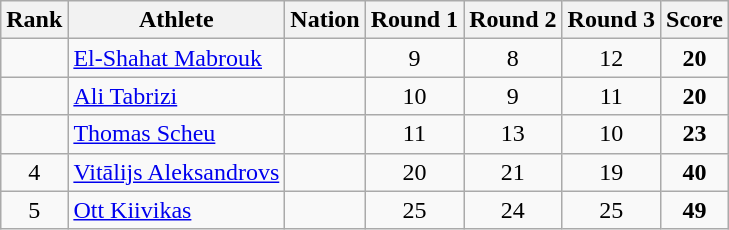<table class="wikitable sortable" style="text-align:center">
<tr>
<th>Rank</th>
<th>Athlete</th>
<th>Nation</th>
<th>Round 1</th>
<th>Round 2</th>
<th>Round 3</th>
<th>Score</th>
</tr>
<tr>
<td></td>
<td align=left><a href='#'>El-Shahat Mabrouk</a></td>
<td align=left></td>
<td>9</td>
<td>8</td>
<td>12</td>
<td><strong>20</strong></td>
</tr>
<tr>
<td></td>
<td align=left><a href='#'>Ali Tabrizi</a></td>
<td align=left></td>
<td>10</td>
<td>9</td>
<td>11</td>
<td><strong>20</strong></td>
</tr>
<tr>
<td></td>
<td align=left><a href='#'>Thomas Scheu</a></td>
<td align=left></td>
<td>11</td>
<td>13</td>
<td>10</td>
<td><strong>23</strong></td>
</tr>
<tr>
<td>4</td>
<td align=left><a href='#'>Vitālijs Aleksandrovs</a></td>
<td align=left></td>
<td>20</td>
<td>21</td>
<td>19</td>
<td><strong>40</strong></td>
</tr>
<tr>
<td>5</td>
<td align=left><a href='#'>Ott Kiivikas</a></td>
<td align=left></td>
<td>25</td>
<td>24</td>
<td>25</td>
<td><strong>49</strong></td>
</tr>
</table>
